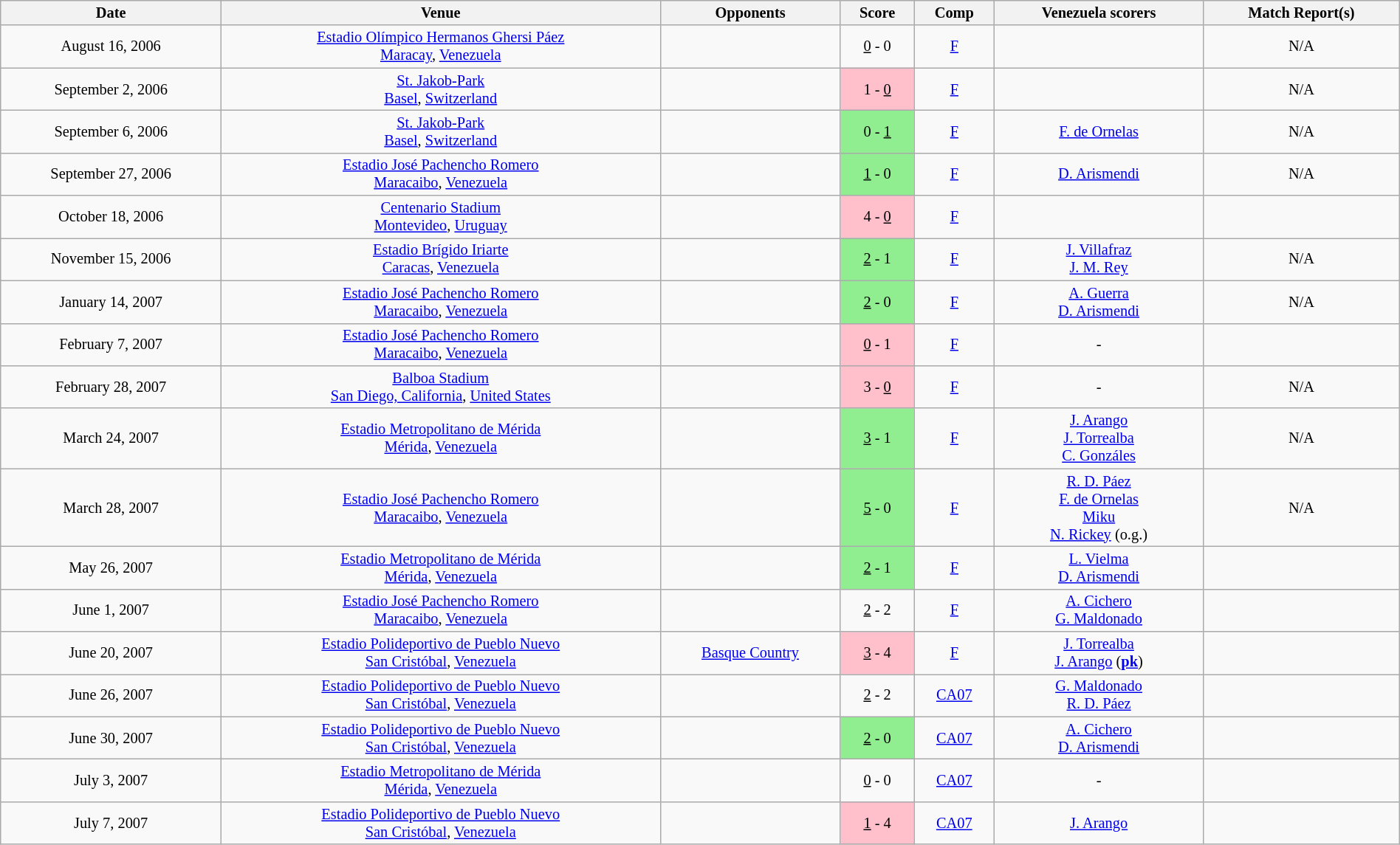<table class="wikitable" style="font-size:85%; text-align:center;" width="100%">
<tr>
<th>Date</th>
<th>Venue</th>
<th>Opponents</th>
<th>Score</th>
<th>Comp</th>
<th>Venezuela scorers</th>
<th>Match Report(s)</th>
</tr>
<tr>
<td>August 16, 2006</td>
<td><a href='#'>Estadio Olímpico Hermanos Ghersi Páez</a><br><a href='#'>Maracay</a>, <a href='#'>Venezuela</a></td>
<td></td>
<td><u>0</u> - 0</td>
<td><a href='#'>F</a></td>
<td></td>
<td>N/A</td>
</tr>
<tr>
<td>September 2, 2006</td>
<td><a href='#'>St. Jakob-Park</a><br><a href='#'>Basel</a>, <a href='#'>Switzerland</a></td>
<td></td>
<td bgcolor="pink">1 - <u>0</u></td>
<td><a href='#'>F</a></td>
<td></td>
<td>N/A</td>
</tr>
<tr>
<td>September 6, 2006</td>
<td><a href='#'>St. Jakob-Park</a><br><a href='#'>Basel</a>, <a href='#'>Switzerland</a></td>
<td></td>
<td bgcolor="lightgreen">0 - <u>1</u></td>
<td><a href='#'>F</a></td>
<td><a href='#'>F. de Ornelas</a> </td>
<td>N/A</td>
</tr>
<tr>
<td>September 27, 2006</td>
<td><a href='#'>Estadio José Pachencho Romero</a><br><a href='#'>Maracaibo</a>, <a href='#'>Venezuela</a></td>
<td></td>
<td bgcolor="lightgreen"><u>1</u> - 0</td>
<td><a href='#'>F</a></td>
<td><a href='#'>D. Arismendi</a> </td>
<td>N/A</td>
</tr>
<tr>
<td>October 18, 2006</td>
<td><a href='#'>Centenario Stadium</a><br><a href='#'>Montevideo</a>, <a href='#'>Uruguay</a></td>
<td></td>
<td bgcolor="pink">4 - <u>0</u></td>
<td><a href='#'>F</a></td>
<td></td>
<td></td>
</tr>
<tr>
<td>November 15, 2006</td>
<td><a href='#'>Estadio Brígido Iriarte</a><br><a href='#'>Caracas</a>, <a href='#'>Venezuela</a></td>
<td></td>
<td bgcolor="lightgreen"><u>2</u> - 1</td>
<td><a href='#'>F</a></td>
<td><a href='#'>J. Villafraz</a>  <br> <a href='#'>J. M. Rey</a> </td>
<td>N/A</td>
</tr>
<tr>
<td>January 14, 2007</td>
<td><a href='#'>Estadio José Pachencho Romero</a><br><a href='#'>Maracaibo</a>, <a href='#'>Venezuela</a></td>
<td></td>
<td bgcolor="lightgreen"><u>2</u> - 0</td>
<td><a href='#'>F</a></td>
<td><a href='#'>A. Guerra</a>  <br> <a href='#'>D. Arismendi</a> </td>
<td>N/A</td>
</tr>
<tr>
<td>February 7, 2007</td>
<td><a href='#'>Estadio José Pachencho Romero</a><br><a href='#'>Maracaibo</a>, <a href='#'>Venezuela</a></td>
<td></td>
<td bgcolor="pink"><u>0</u> - 1</td>
<td><a href='#'>F</a></td>
<td>-</td>
<td></td>
</tr>
<tr>
<td>February 28, 2007</td>
<td><a href='#'>Balboa Stadium</a><br><a href='#'>San Diego, California</a>, <a href='#'>United States</a></td>
<td></td>
<td bgcolor="pink">3 - <u>0</u></td>
<td><a href='#'>F</a></td>
<td>-</td>
<td>N/A</td>
</tr>
<tr>
<td>March 24, 2007</td>
<td><a href='#'>Estadio Metropolitano de Mérida</a><br><a href='#'>Mérida</a>, <a href='#'>Venezuela</a></td>
<td></td>
<td bgcolor="lightgreen"><u>3</u> - 1</td>
<td><a href='#'>F</a></td>
<td><a href='#'>J. Arango</a>  <br> <a href='#'>J. Torrealba</a>  <br> <a href='#'>C. Gonzáles</a> </td>
<td>N/A</td>
</tr>
<tr>
<td>March 28, 2007</td>
<td><a href='#'>Estadio José Pachencho Romero</a><br><a href='#'>Maracaibo</a>, <a href='#'>Venezuela</a></td>
<td></td>
<td bgcolor="lightgreen"><u>5</u> - 0</td>
<td><a href='#'>F</a></td>
<td><a href='#'>R. D. Páez</a>  <br> <a href='#'>F. de Ornelas</a>   <br> <a href='#'>Miku</a>  <br> <a href='#'>N. Rickey</a>  (o.g.)</td>
<td>N/A</td>
</tr>
<tr>
<td>May 26, 2007</td>
<td><a href='#'>Estadio Metropolitano de Mérida</a><br><a href='#'>Mérida</a>, <a href='#'>Venezuela</a></td>
<td></td>
<td bgcolor="lightgreen"><u>2</u> - 1</td>
<td><a href='#'>F</a></td>
<td><a href='#'>L. Vielma</a>  <br> <a href='#'>D. Arismendi</a> </td>
<td></td>
</tr>
<tr>
<td>June 1, 2007</td>
<td><a href='#'>Estadio José Pachencho Romero</a><br><a href='#'>Maracaibo</a>, <a href='#'>Venezuela</a></td>
<td></td>
<td><u>2</u> - 2</td>
<td><a href='#'>F</a></td>
<td><a href='#'>A. Cichero</a>  <br> <a href='#'>G. Maldonado</a> </td>
<td></td>
</tr>
<tr>
<td>June 20, 2007</td>
<td><a href='#'>Estadio Polideportivo de Pueblo Nuevo</a><br><a href='#'>San Cristóbal</a>, <a href='#'>Venezuela</a></td>
<td>  <a href='#'>Basque Country</a></td>
<td bgcolor="pink"><u>3</u> - 4</td>
<td><a href='#'>F</a></td>
<td><a href='#'>J. Torrealba</a>  <br> <a href='#'>J. Arango</a>  (<strong><a href='#'>pk</a></strong>) </td>
<td></td>
</tr>
<tr>
<td>June 26, 2007</td>
<td><a href='#'>Estadio Polideportivo de Pueblo Nuevo</a><br><a href='#'>San Cristóbal</a>, <a href='#'>Venezuela</a></td>
<td></td>
<td><u>2</u> - 2</td>
<td><a href='#'>CA07</a></td>
<td><a href='#'>G. Maldonado</a>  <br> <a href='#'>R. D. Páez</a> </td>
<td></td>
</tr>
<tr>
<td>June 30, 2007</td>
<td><a href='#'>Estadio Polideportivo de Pueblo Nuevo</a><br><a href='#'>San Cristóbal</a>, <a href='#'>Venezuela</a></td>
<td></td>
<td bgcolor="lightgreen"><u>2</u> - 0</td>
<td><a href='#'>CA07</a></td>
<td><a href='#'>A. Cichero</a>  <br> <a href='#'>D. Arismendi</a> </td>
<td></td>
</tr>
<tr>
<td>July 3, 2007</td>
<td><a href='#'>Estadio Metropolitano de Mérida</a><br><a href='#'>Mérida</a>, <a href='#'>Venezuela</a></td>
<td></td>
<td><u>0</u> - 0</td>
<td><a href='#'>CA07</a></td>
<td>-</td>
<td></td>
</tr>
<tr>
<td>July 7, 2007</td>
<td><a href='#'>Estadio Polideportivo de Pueblo Nuevo</a><br><a href='#'>San Cristóbal</a>, <a href='#'>Venezuela</a></td>
<td></td>
<td bgcolor="pink"><u>1</u> - 4</td>
<td><a href='#'>CA07</a></td>
<td><a href='#'>J. Arango</a> </td>
<td></td>
</tr>
</table>
